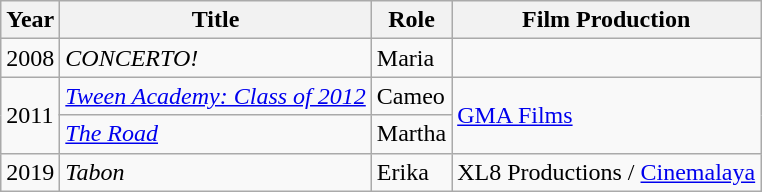<table class="wikitable sortable">
<tr>
<th>Year</th>
<th>Title</th>
<th>Role</th>
<th>Film Production</th>
</tr>
<tr>
<td>2008</td>
<td><em>CONCERTO!</em></td>
<td>Maria</td>
<td></td>
</tr>
<tr>
<td rowspan="2">2011</td>
<td><em><a href='#'>Tween Academy: Class of 2012</a></em></td>
<td>Cameo</td>
<td rowspan="2"><a href='#'>GMA Films</a></td>
</tr>
<tr>
<td><em><a href='#'>The Road</a></em></td>
<td>Martha</td>
</tr>
<tr>
<td>2019</td>
<td><em>Tabon</em></td>
<td>Erika</td>
<td>XL8 Productions / <a href='#'>Cinemalaya</a></td>
</tr>
</table>
